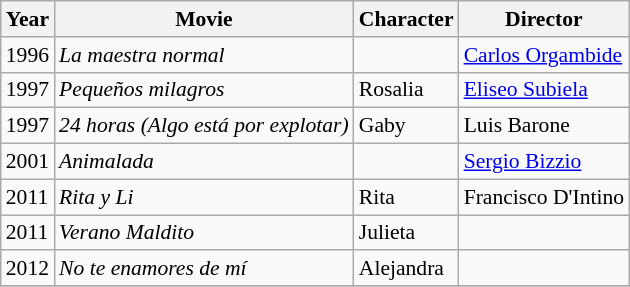<table class="wikitable" style="font-size: 90%;">
<tr>
<th>Year</th>
<th>Movie</th>
<th>Character</th>
<th>Director</th>
</tr>
<tr>
<td>1996</td>
<td><em>La maestra normal</em></td>
<td></td>
<td><a href='#'>Carlos Orgambide</a></td>
</tr>
<tr>
<td>1997</td>
<td><em>Pequeños milagros</em></td>
<td>Rosalia</td>
<td><a href='#'>Eliseo Subiela</a></td>
</tr>
<tr>
<td>1997</td>
<td><em>24 horas (Algo está por explotar)</em></td>
<td>Gaby</td>
<td>Luis Barone</td>
</tr>
<tr>
<td>2001</td>
<td><em>Animalada</em></td>
<td></td>
<td><a href='#'>Sergio Bizzio</a></td>
</tr>
<tr>
<td>2011</td>
<td><em>Rita y Li</em></td>
<td>Rita</td>
<td>Francisco D'Intino</td>
</tr>
<tr>
<td>2011</td>
<td><em>Verano Maldito</em></td>
<td>Julieta</td>
<td></td>
</tr>
<tr>
<td>2012</td>
<td><em>No te enamores de mí</em></td>
<td>Alejandra</td>
<td></td>
</tr>
<tr>
</tr>
</table>
